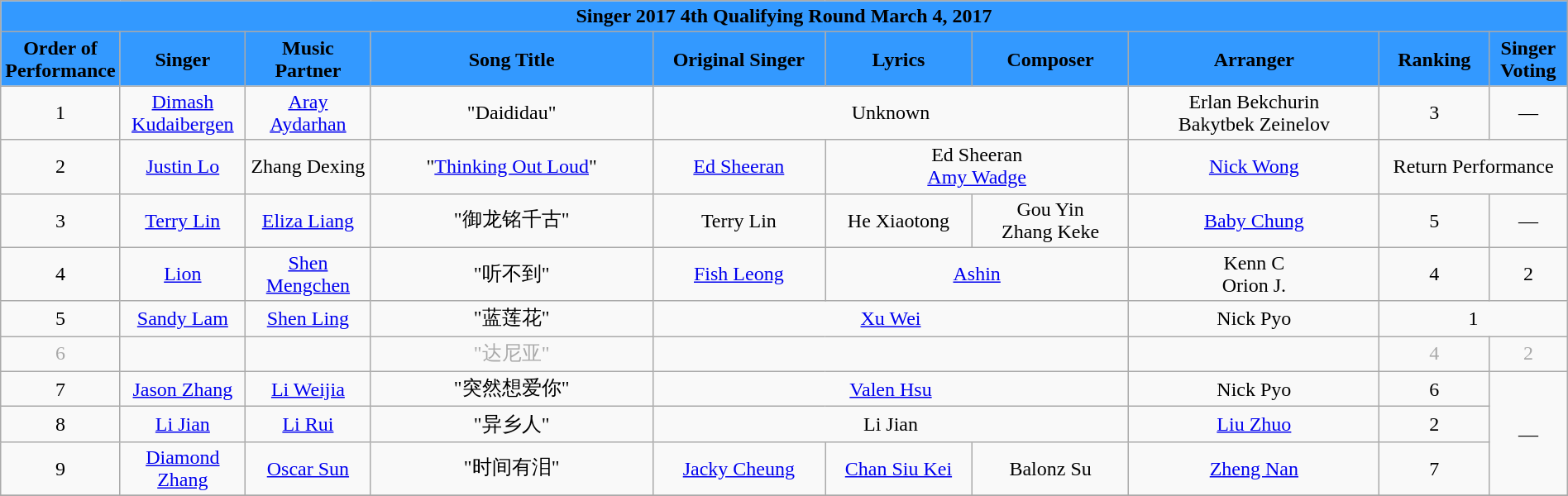<table class="wikitable sortable mw-collapsible" width="100%" style="text-align:center">
<tr align=center style="background:#3399FF">
<td colspan="10"><div><strong>Singer 2017 4th Qualifying Round March 4, 2017</strong></div></td>
</tr>
<tr align=center style="background:#3399FF">
<td style="width:7%"><strong>Order of Performance</strong></td>
<td style="width:8%"><strong>Singer</strong></td>
<td style="width:8%"><strong>Music Partner</strong></td>
<td style="width:18%"><strong>Song Title</strong></td>
<td style="width:11%"><strong>Original Singer</strong></td>
<td style=width:10%"><strong>Lyrics</strong></td>
<td style="width:10%"><strong>Composer</strong></td>
<td style="width:16%"><strong>Arranger</strong></td>
<td style="width:7%"><strong>Ranking</strong></td>
<td style="width:5%"><strong>Singer Voting</strong></td>
</tr>
<tr>
<td>1</td>
<td><a href='#'>Dimash Kudaibergen</a></td>
<td><a href='#'>Aray Aydarhan</a></td>
<td>"Daididau"</td>
<td colspan=3>Unknown</td>
<td>Erlan Bekchurin<br>Bakytbek Zeinelov</td>
<td>3</td>
<td>—</td>
</tr>
<tr>
<td>2</td>
<td><a href='#'>Justin Lo</a></td>
<td>Zhang Dexing</td>
<td>"<a href='#'>Thinking Out Loud</a>"</td>
<td><a href='#'>Ed Sheeran</a></td>
<td colspan="2">Ed Sheeran <br> <a href='#'>Amy Wadge</a></td>
<td><a href='#'>Nick Wong</a></td>
<td colspan=2>Return Performance</td>
</tr>
<tr>
<td>3</td>
<td><a href='#'>Terry Lin</a></td>
<td><a href='#'>Eliza Liang</a></td>
<td>"御龙铭千古"</td>
<td>Terry Lin</td>
<td>He Xiaotong</td>
<td>Gou Yin<br>Zhang Keke</td>
<td><a href='#'>Baby Chung</a></td>
<td>5</td>
<td>—</td>
</tr>
<tr>
<td>4</td>
<td><a href='#'>Lion</a></td>
<td><a href='#'>Shen Mengchen</a></td>
<td>"听不到"</td>
<td><a href='#'>Fish Leong</a></td>
<td colspan=2><a href='#'>Ashin</a></td>
<td>Kenn C <br> Orion J.</td>
<td>4</td>
<td>2</td>
</tr>
<tr>
<td>5</td>
<td><a href='#'>Sandy Lam</a></td>
<td><a href='#'>Shen Ling</a></td>
<td>"蓝莲花"</td>
<td colspan="3"><a href='#'>Xu Wei</a></td>
<td>Nick Pyo</td>
<td colspan="2">1</td>
</tr>
<tr style="color:darkgrey;">
<td>6</td>
<td><a href='#'></a></td>
<td><a href='#'></a></td>
<td>"达尼亚"</td>
<td colspan=3><a href='#'></a></td>
<td><a href='#'></a></td>
<td>4</td>
<td>2</td>
</tr>
<tr>
<td>7</td>
<td><a href='#'>Jason Zhang</a></td>
<td><a href='#'>Li Weijia</a></td>
<td>"突然想爱你"</td>
<td colspan="3"><a href='#'>Valen Hsu</a></td>
<td>Nick Pyo</td>
<td>6</td>
<td rowspan=3>—</td>
</tr>
<tr>
<td>8</td>
<td><a href='#'>Li Jian</a></td>
<td><a href='#'>Li Rui</a></td>
<td>"异乡人"</td>
<td colspan=3>Li Jian</td>
<td><a href='#'>Liu Zhuo</a></td>
<td>2</td>
</tr>
<tr>
<td>9</td>
<td><a href='#'>Diamond Zhang</a></td>
<td><a href='#'>Oscar Sun</a></td>
<td>"时间有泪"</td>
<td><a href='#'>Jacky Cheung</a></td>
<td><a href='#'>Chan Siu Kei</a></td>
<td>Balonz Su</td>
<td><a href='#'>Zheng Nan</a></td>
<td>7</td>
</tr>
<tr>
</tr>
</table>
